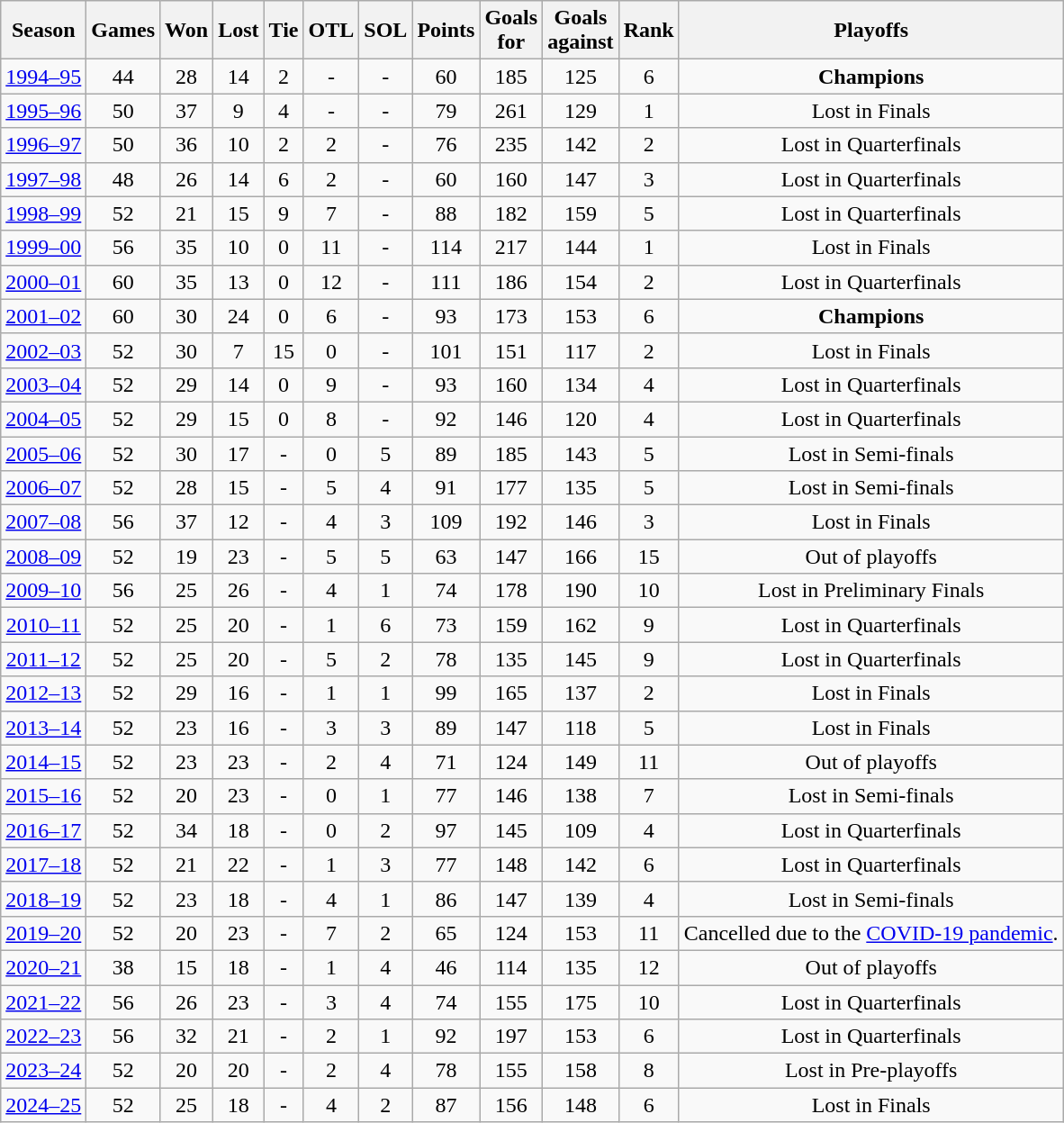<table class="wikitable" style="text-align:center">
<tr>
<th>Season</th>
<th>Games</th>
<th>Won</th>
<th>Lost</th>
<th>Tie</th>
<th>OTL</th>
<th>SOL</th>
<th>Points</th>
<th>Goals<br>for</th>
<th>Goals<br>against</th>
<th>Rank</th>
<th>Playoffs</th>
</tr>
<tr>
<td><a href='#'>1994–95</a></td>
<td>44</td>
<td>28</td>
<td>14</td>
<td>2</td>
<td>-</td>
<td>-</td>
<td>60</td>
<td>185</td>
<td>125</td>
<td>6</td>
<td><strong>Champions</strong></td>
</tr>
<tr>
<td><a href='#'>1995–96</a></td>
<td>50</td>
<td>37</td>
<td>9</td>
<td>4</td>
<td>-</td>
<td>-</td>
<td>79</td>
<td>261</td>
<td>129</td>
<td>1</td>
<td>Lost in Finals</td>
</tr>
<tr>
<td><a href='#'>1996–97</a></td>
<td>50</td>
<td>36</td>
<td>10</td>
<td>2</td>
<td>2</td>
<td>-</td>
<td>76</td>
<td>235</td>
<td>142</td>
<td>2</td>
<td>Lost in Quarterfinals</td>
</tr>
<tr>
<td><a href='#'>1997–98</a></td>
<td>48</td>
<td>26</td>
<td>14</td>
<td>6</td>
<td>2</td>
<td>-</td>
<td>60</td>
<td>160</td>
<td>147</td>
<td>3</td>
<td>Lost in Quarterfinals</td>
</tr>
<tr>
<td><a href='#'>1998–99</a></td>
<td>52</td>
<td>21</td>
<td>15</td>
<td>9</td>
<td>7</td>
<td>-</td>
<td>88</td>
<td>182</td>
<td>159</td>
<td>5</td>
<td>Lost in Quarterfinals</td>
</tr>
<tr>
<td><a href='#'>1999–00</a></td>
<td>56</td>
<td>35</td>
<td>10</td>
<td>0</td>
<td>11</td>
<td>-</td>
<td>114</td>
<td>217</td>
<td>144</td>
<td>1</td>
<td>Lost in Finals</td>
</tr>
<tr>
<td><a href='#'>2000–01</a></td>
<td>60</td>
<td>35</td>
<td>13</td>
<td>0</td>
<td>12</td>
<td>-</td>
<td>111</td>
<td>186</td>
<td>154</td>
<td>2</td>
<td>Lost in Quarterfinals</td>
</tr>
<tr>
<td><a href='#'>2001–02</a></td>
<td>60</td>
<td>30</td>
<td>24</td>
<td>0</td>
<td>6</td>
<td>-</td>
<td>93</td>
<td>173</td>
<td>153</td>
<td>6</td>
<td><strong>Champions</strong></td>
</tr>
<tr>
<td><a href='#'>2002–03</a></td>
<td>52</td>
<td>30</td>
<td>7</td>
<td>15</td>
<td>0</td>
<td>-</td>
<td>101</td>
<td>151</td>
<td>117</td>
<td>2</td>
<td>Lost in Finals</td>
</tr>
<tr>
<td><a href='#'>2003–04</a></td>
<td>52</td>
<td>29</td>
<td>14</td>
<td>0</td>
<td>9</td>
<td>-</td>
<td>93</td>
<td>160</td>
<td>134</td>
<td>4</td>
<td>Lost in Quarterfinals</td>
</tr>
<tr>
<td><a href='#'>2004–05</a></td>
<td>52</td>
<td>29</td>
<td>15</td>
<td>0</td>
<td>8</td>
<td>-</td>
<td>92</td>
<td>146</td>
<td>120</td>
<td>4</td>
<td>Lost in Quarterfinals</td>
</tr>
<tr>
<td><a href='#'>2005–06</a></td>
<td>52</td>
<td>30</td>
<td>17</td>
<td>-</td>
<td>0</td>
<td>5</td>
<td>89</td>
<td>185</td>
<td>143</td>
<td>5</td>
<td>Lost in Semi-finals</td>
</tr>
<tr>
<td><a href='#'>2006–07</a></td>
<td>52</td>
<td>28</td>
<td>15</td>
<td>-</td>
<td>5</td>
<td>4</td>
<td>91</td>
<td>177</td>
<td>135</td>
<td>5</td>
<td>Lost in Semi-finals</td>
</tr>
<tr>
<td><a href='#'>2007–08</a></td>
<td>56</td>
<td>37</td>
<td>12</td>
<td>-</td>
<td>4</td>
<td>3</td>
<td>109</td>
<td>192</td>
<td>146</td>
<td>3</td>
<td>Lost in Finals</td>
</tr>
<tr>
<td><a href='#'>2008–09</a></td>
<td>52</td>
<td>19</td>
<td>23</td>
<td>-</td>
<td>5</td>
<td>5</td>
<td>63</td>
<td>147</td>
<td>166</td>
<td>15</td>
<td>Out of playoffs</td>
</tr>
<tr>
<td><a href='#'>2009–10</a></td>
<td>56</td>
<td>25</td>
<td>26</td>
<td>-</td>
<td>4</td>
<td>1</td>
<td>74</td>
<td>178</td>
<td>190</td>
<td>10</td>
<td>Lost in Preliminary Finals</td>
</tr>
<tr>
<td><a href='#'>2010–11</a></td>
<td>52</td>
<td>25</td>
<td>20</td>
<td>-</td>
<td>1</td>
<td>6</td>
<td>73</td>
<td>159</td>
<td>162</td>
<td>9</td>
<td>Lost in Quarterfinals</td>
</tr>
<tr>
<td><a href='#'>2011–12</a></td>
<td>52</td>
<td>25</td>
<td>20</td>
<td>-</td>
<td>5</td>
<td>2</td>
<td>78</td>
<td>135</td>
<td>145</td>
<td>9</td>
<td>Lost in Quarterfinals</td>
</tr>
<tr>
<td><a href='#'>2012–13</a></td>
<td>52</td>
<td>29</td>
<td>16</td>
<td>-</td>
<td>1</td>
<td>1</td>
<td>99</td>
<td>165</td>
<td>137</td>
<td>2</td>
<td>Lost in Finals</td>
</tr>
<tr>
<td><a href='#'>2013–14</a></td>
<td>52</td>
<td>23</td>
<td>16</td>
<td>-</td>
<td>3</td>
<td>3</td>
<td>89</td>
<td>147</td>
<td>118</td>
<td>5</td>
<td>Lost in Finals</td>
</tr>
<tr>
<td><a href='#'>2014–15</a></td>
<td>52</td>
<td>23</td>
<td>23</td>
<td>-</td>
<td>2</td>
<td>4</td>
<td>71</td>
<td>124</td>
<td>149</td>
<td>11</td>
<td>Out of playoffs</td>
</tr>
<tr>
<td><a href='#'>2015–16</a></td>
<td>52</td>
<td>20</td>
<td>23</td>
<td>-</td>
<td>0</td>
<td>1</td>
<td>77</td>
<td>146</td>
<td>138</td>
<td>7</td>
<td>Lost in Semi-finals</td>
</tr>
<tr>
<td><a href='#'>2016–17</a></td>
<td>52</td>
<td>34</td>
<td>18</td>
<td>-</td>
<td>0</td>
<td>2</td>
<td>97</td>
<td>145</td>
<td>109</td>
<td>4</td>
<td>Lost in Quarterfinals</td>
</tr>
<tr>
<td><a href='#'>2017–18</a></td>
<td>52</td>
<td>21</td>
<td>22</td>
<td>-</td>
<td>1</td>
<td>3</td>
<td>77</td>
<td>148</td>
<td>142</td>
<td>6</td>
<td>Lost in Quarterfinals</td>
</tr>
<tr>
<td><a href='#'>2018–19</a></td>
<td>52</td>
<td>23</td>
<td>18</td>
<td>-</td>
<td>4</td>
<td>1</td>
<td>86</td>
<td>147</td>
<td>139</td>
<td>4</td>
<td>Lost in Semi-finals</td>
</tr>
<tr>
<td><a href='#'>2019–20</a></td>
<td>52</td>
<td>20</td>
<td>23</td>
<td>-</td>
<td>7</td>
<td>2</td>
<td>65</td>
<td>124</td>
<td>153</td>
<td>11</td>
<td>Cancelled due to the <a href='#'>COVID-19 pandemic</a>.</td>
</tr>
<tr>
<td><a href='#'>2020–21</a></td>
<td>38</td>
<td>15</td>
<td>18</td>
<td>-</td>
<td>1</td>
<td>4</td>
<td>46</td>
<td>114</td>
<td>135</td>
<td>12</td>
<td>Out of playoffs</td>
</tr>
<tr>
<td><a href='#'>2021–22</a></td>
<td>56</td>
<td>26</td>
<td>23</td>
<td>-</td>
<td>3</td>
<td>4</td>
<td>74</td>
<td>155</td>
<td>175</td>
<td>10</td>
<td>Lost in Quarterfinals</td>
</tr>
<tr>
<td><a href='#'>2022–23</a></td>
<td>56</td>
<td>32</td>
<td>21</td>
<td>-</td>
<td>2</td>
<td>1</td>
<td>92</td>
<td>197</td>
<td>153</td>
<td>6</td>
<td>Lost in Quarterfinals</td>
</tr>
<tr>
<td><a href='#'>2023–24</a></td>
<td>52</td>
<td>20</td>
<td>20</td>
<td>-</td>
<td>2</td>
<td>4</td>
<td>78</td>
<td>155</td>
<td>158</td>
<td>8</td>
<td>Lost in Pre-playoffs</td>
</tr>
<tr>
<td><a href='#'>2024–25</a></td>
<td>52</td>
<td>25</td>
<td>18</td>
<td>-</td>
<td>4</td>
<td>2</td>
<td>87</td>
<td>156</td>
<td>148</td>
<td>6</td>
<td>Lost in Finals</td>
</tr>
</table>
